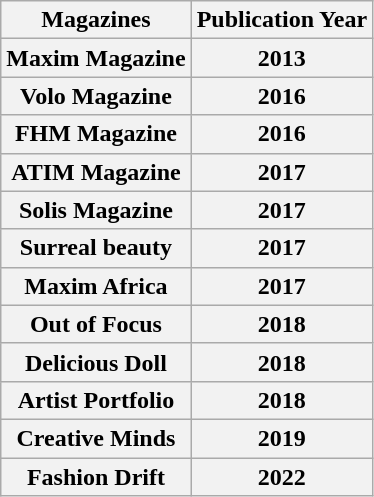<table class="wikitable">
<tr>
<th>Magazines</th>
<th>Publication Year</th>
</tr>
<tr>
<th>Maxim Magazine</th>
<th>2013</th>
</tr>
<tr>
<th>Volo Magazine</th>
<th>2016</th>
</tr>
<tr>
<th>FHM Magazine</th>
<th>2016</th>
</tr>
<tr>
<th>ATIM Magazine</th>
<th>2017</th>
</tr>
<tr>
<th>Solis Magazine</th>
<th>2017</th>
</tr>
<tr>
<th>Surreal beauty</th>
<th>2017</th>
</tr>
<tr>
<th>Maxim Africa</th>
<th>2017</th>
</tr>
<tr>
<th>Out of Focus</th>
<th>2018</th>
</tr>
<tr>
<th>Delicious Doll</th>
<th>2018</th>
</tr>
<tr>
<th>Artist Portfolio</th>
<th>2018</th>
</tr>
<tr>
<th>Creative Minds</th>
<th>2019</th>
</tr>
<tr>
<th>Fashion Drift</th>
<th>2022</th>
</tr>
</table>
